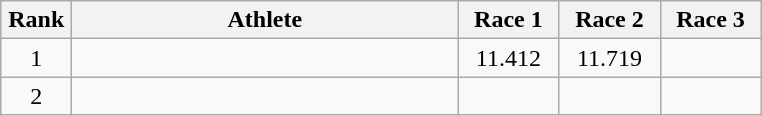<table class=wikitable style="text-align:center">
<tr>
<th width=40>Rank</th>
<th width=250>Athlete</th>
<th width=60>Race 1</th>
<th width=60>Race 2</th>
<th width=60>Race 3</th>
</tr>
<tr>
<td>1</td>
<td align=left></td>
<td>11.412</td>
<td>11.719</td>
<td></td>
</tr>
<tr>
<td>2</td>
<td align=left></td>
<td></td>
<td></td>
<td></td>
</tr>
</table>
